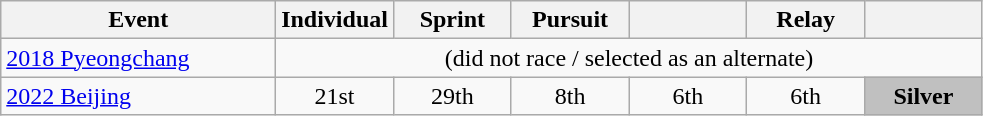<table class="wikitable" style="text-align: center;">
<tr>
<th width="28%">Event</th>
<th width="12%">Individual</th>
<th width="12%">Sprint</th>
<th width="12%">Pursuit</th>
<th width="12%"></th>
<th width="12%">Relay</th>
<th width="12%"></th>
</tr>
<tr>
<td align=left> <a href='#'>2018 Pyeongchang</a></td>
<td colspan="6">(did not race / selected as an alternate)</td>
</tr>
<tr>
<td align=left> <a href='#'>2022 Beijing</a></td>
<td>21st</td>
<td>29th</td>
<td>8th</td>
<td>6th</td>
<td>6th</td>
<td style="background:silver;"><strong>Silver</strong></td>
</tr>
</table>
